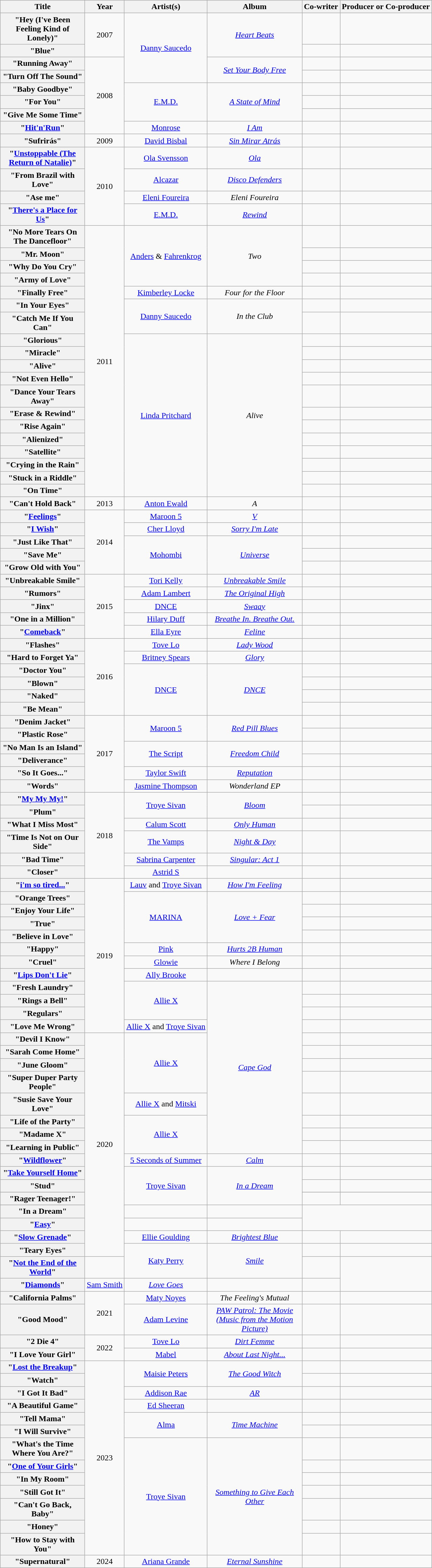<table class="wikitable sortable plainrowheaders" style="text-align:center;">
<tr>
<th scope="col" style="width:160px;">Title</th>
<th scope="col">Year</th>
<th scope="col">Artist(s)</th>
<th scope="col" style="width:180px;">Album</th>
<th scope="col">Co-writer</th>
<th scope="col">Producer or Co-producer</th>
</tr>
<tr>
<th scope="row">"Hey (I've Been Feeling Kind of Lonely)"</th>
<td rowspan="2">2007</td>
<td rowspan="4"><a href='#'>Danny Saucedo</a></td>
<td rowspan="2"><em><a href='#'>Heart Beats</a></em></td>
<td></td>
<td></td>
</tr>
<tr>
<th scope="row">"Blue"</th>
<td></td>
<td></td>
</tr>
<tr>
<th scope="row">"Running Away"</th>
<td rowspan="6">2008</td>
<td rowspan="2"><em><a href='#'>Set Your Body Free</a></em></td>
<td></td>
<td></td>
</tr>
<tr>
<th scope="row">"Turn Off The Sound"</th>
<td></td>
<td></td>
</tr>
<tr>
<th scope="row">"Baby Goodbye"</th>
<td rowspan="3"><a href='#'>E.M.D.</a></td>
<td rowspan="3"><em><a href='#'>A State of Mind</a></em></td>
<td></td>
<td></td>
</tr>
<tr>
<th scope="row">"For You"</th>
<td></td>
<td></td>
</tr>
<tr>
<th scope="row">"Give Me Some Time"</th>
<td></td>
<td></td>
</tr>
<tr>
<th scope="row">"<a href='#'>Hit'n'Run</a>"</th>
<td><a href='#'>Monrose</a></td>
<td><em><a href='#'>I Am</a></em></td>
<td></td>
<td></td>
</tr>
<tr>
<th scope="row">"Sufrirás"<br></th>
<td rowspan="1">2009</td>
<td><a href='#'>David Bisbal</a></td>
<td><em><a href='#'>Sin Mirar Atrás</a></em></td>
<td></td>
<td></td>
</tr>
<tr>
<th scope="row">"<a href='#'>Unstoppable (The Return of Natalie)</a>"</th>
<td rowspan="4">2010</td>
<td><a href='#'>Ola Svensson</a></td>
<td><em><a href='#'>Ola</a></em></td>
<td></td>
<td></td>
</tr>
<tr>
<th scope="row">"From Brazil with Love"</th>
<td><a href='#'>Alcazar</a></td>
<td><em><a href='#'>Disco Defenders</a></em></td>
<td></td>
<td></td>
</tr>
<tr>
<th scope="row">"Ase me"</th>
<td><a href='#'>Eleni Foureira</a></td>
<td><em>Eleni Foureira</em></td>
<td></td>
<td></td>
</tr>
<tr>
<th scope="row">"<a href='#'>There's a Place for Us</a>"</th>
<td><a href='#'>E.M.D.</a></td>
<td><em><a href='#'>Rewind</a></em></td>
<td></td>
<td></td>
</tr>
<tr>
<th scope="row">"No More Tears On The Dancefloor"</th>
<td rowspan="19">2011</td>
<td rowspan="4"><a href='#'>Anders</a> & <a href='#'>Fahrenkrog</a></td>
<td rowspan="4"><em>Two</em></td>
<td></td>
<td></td>
</tr>
<tr>
<th scope="row">"Mr. Moon"</th>
<td></td>
<td></td>
</tr>
<tr>
<th scope="row">"Why Do You Cry"</th>
<td></td>
<td></td>
</tr>
<tr>
<th scope="row">"Army of Love"</th>
<td></td>
<td></td>
</tr>
<tr>
<th scope="row">"Finally Free"</th>
<td><a href='#'>Kimberley Locke</a></td>
<td><em>Four for the Floor</em></td>
<td></td>
<td></td>
</tr>
<tr>
<th scope="row">"In Your Eyes"</th>
<td rowspan="2"><a href='#'>Danny Saucedo</a></td>
<td rowspan="2"><em>In the Club</em></td>
<td></td>
<td></td>
</tr>
<tr>
<th scope="row">"Catch Me If You Can"</th>
<td></td>
<td></td>
</tr>
<tr>
<th scope="row">"Glorious"</th>
<td rowspan="12"><a href='#'>Linda Pritchard</a></td>
<td rowspan="12"><em>Alive</em></td>
<td></td>
<td></td>
</tr>
<tr>
<th scope="row">"Miracle"</th>
<td></td>
<td></td>
</tr>
<tr>
<th scope="row">"Alive"</th>
<td></td>
<td></td>
</tr>
<tr>
<th scope="row">"Not Even Hello"</th>
<td></td>
<td></td>
</tr>
<tr>
<th scope="row">"Dance Your Tears Away"</th>
<td></td>
<td></td>
</tr>
<tr>
<th scope="row">"Erase & Rewind"</th>
<td></td>
<td></td>
</tr>
<tr>
<th scope="row">"Rise Again"</th>
<td></td>
<td></td>
</tr>
<tr>
<th scope="row">"Alienized"</th>
<td></td>
<td></td>
</tr>
<tr>
<th scope="row">"Satellite"</th>
<td></td>
<td></td>
</tr>
<tr>
<th scope="row">"Crying in the Rain"</th>
<td></td>
<td></td>
</tr>
<tr>
<th scope="row">"Stuck in a Riddle"</th>
<td></td>
<td></td>
</tr>
<tr>
<th scope="row">"On Time"</th>
<td></td>
<td></td>
</tr>
<tr>
<th scope="row">"Can't Hold Back"</th>
<td>2013</td>
<td><a href='#'>Anton Ewald</a></td>
<td><em>A</em></td>
<td></td>
<td></td>
</tr>
<tr>
<th scope="row">"<a href='#'>Feelings</a>"</th>
<td rowspan="5">2014</td>
<td><a href='#'>Maroon 5</a></td>
<td><em><a href='#'>V</a></em></td>
<td></td>
<td></td>
</tr>
<tr>
<th scope="row">"<a href='#'>I Wish</a>"<br></th>
<td><a href='#'>Cher Lloyd</a></td>
<td><em><a href='#'>Sorry I'm Late</a></em></td>
<td></td>
<td></td>
</tr>
<tr>
<th scope="row">"Just Like That"</th>
<td rowspan="3"><a href='#'>Mohombi</a></td>
<td rowspan="3"><em><a href='#'>Universe</a></em></td>
<td></td>
<td></td>
</tr>
<tr>
<th scope="row">"Save Me"</th>
<td></td>
<td></td>
</tr>
<tr>
<th scope="row">"Grow Old with You"</th>
<td></td>
<td></td>
</tr>
<tr>
<th scope="row">"Unbreakable Smile"</th>
<td rowspan="5">2015</td>
<td><a href='#'>Tori Kelly</a></td>
<td><em><a href='#'>Unbreakable Smile</a></em></td>
<td></td>
<td></td>
</tr>
<tr>
<th scope="row">"Rumors"<br></th>
<td><a href='#'>Adam Lambert</a></td>
<td><em><a href='#'>The Original High</a></em></td>
<td></td>
<td></td>
</tr>
<tr>
<th scope="row">"Jinx"</th>
<td><a href='#'>DNCE</a></td>
<td><em><a href='#'>Swaay</a></em></td>
<td></td>
<td></td>
</tr>
<tr>
<th scope="row">"One in a Million"</th>
<td><a href='#'>Hilary Duff</a></td>
<td><em><a href='#'>Breathe In. Breathe Out.</a></em></td>
<td></td>
<td></td>
</tr>
<tr>
<th scope="row">"<a href='#'>Comeback</a>"</th>
<td><a href='#'>Ella Eyre</a></td>
<td><em><a href='#'>Feline</a></em></td>
<td></td>
<td></td>
</tr>
<tr>
<th scope="row">"Flashes"</th>
<td rowspan="6">2016</td>
<td><a href='#'>Tove Lo</a></td>
<td><em><a href='#'>Lady Wood</a></em></td>
<td></td>
<td></td>
</tr>
<tr>
<th scope="row">"Hard to Forget Ya"</th>
<td><a href='#'>Britney Spears</a></td>
<td><em><a href='#'>Glory</a></em></td>
<td></td>
<td></td>
</tr>
<tr>
<th scope="row">"Doctor You"</th>
<td rowspan="4"><a href='#'>DNCE</a></td>
<td rowspan="4"><em><a href='#'>DNCE</a></em></td>
<td></td>
<td></td>
</tr>
<tr>
<th scope="row">"Blown"<br></th>
<td></td>
<td></td>
</tr>
<tr>
<th scope="row">"Naked"</th>
<td></td>
<td></td>
</tr>
<tr>
<th scope="row">"Be Mean"</th>
<td></td>
<td></td>
</tr>
<tr>
<th scope="row">"Denim Jacket"</th>
<td rowspan="6">2017</td>
<td rowspan="2"><a href='#'>Maroon 5</a></td>
<td rowspan="2"><em><a href='#'>Red Pill Blues</a></em></td>
<td></td>
<td></td>
</tr>
<tr>
<th scope="row">"Plastic Rose"</th>
<td></td>
<td></td>
</tr>
<tr>
<th scope="row">"No Man Is an Island"</th>
<td rowspan="2"><a href='#'>The Script</a></td>
<td rowspan="2"><em><a href='#'>Freedom Child</a></em></td>
<td></td>
<td></td>
</tr>
<tr>
<th scope="row">"Deliverance"</th>
<td></td>
<td></td>
</tr>
<tr>
<th scope="row">"So It Goes..."</th>
<td><a href='#'>Taylor Swift</a></td>
<td><em><a href='#'>Reputation</a></em></td>
<td></td>
<td></td>
</tr>
<tr>
<th scope="row">"Words"</th>
<td><a href='#'>Jasmine Thompson</a></td>
<td><em>Wonderland EP</em></td>
<td></td>
<td></td>
</tr>
<tr>
<th scope="row">"<a href='#'>My My My!</a>"</th>
<td rowspan="6">2018</td>
<td rowspan="2"><a href='#'>Troye Sivan</a></td>
<td rowspan="2"><em><a href='#'>Bloom</a></em></td>
<td></td>
<td></td>
</tr>
<tr>
<th scope="row">"Plum"</th>
<td></td>
<td></td>
</tr>
<tr>
<th scope="row">"What I Miss Most"</th>
<td><a href='#'>Calum Scott</a></td>
<td><em><a href='#'>Only Human</a></em></td>
<td></td>
<td></td>
</tr>
<tr>
<th scope="row">"Time Is Not on Our Side"</th>
<td><a href='#'>The Vamps</a></td>
<td><em><a href='#'>Night & Day</a></em></td>
<td></td>
<td></td>
</tr>
<tr>
<th scope="row">"Bad Time"</th>
<td><a href='#'>Sabrina Carpenter</a></td>
<td><em><a href='#'>Singular: Act 1</a></em></td>
<td></td>
<td></td>
</tr>
<tr>
<th scope="row">"Closer"</th>
<td><a href='#'>Astrid S</a></td>
<td></td>
<td></td>
<td></td>
</tr>
<tr>
<th scope="row">"<a href='#'>i'm so tired...</a>"</th>
<td rowspan="12">2019</td>
<td><a href='#'>Lauv</a> and <a href='#'>Troye Sivan</a></td>
<td><em><a href='#'>How I'm Feeling</a></em></td>
<td></td>
<td></td>
</tr>
<tr>
<th scope="row">"Orange Trees"</th>
<td rowspan="4"><a href='#'>MARINA</a></td>
<td rowspan="4"><em><a href='#'>Love + Fear</a></em></td>
<td></td>
<td></td>
</tr>
<tr>
<th scope="row">"Enjoy Your Life"</th>
<td></td>
<td></td>
</tr>
<tr>
<th scope="row">"True"</th>
<td></td>
<td></td>
</tr>
<tr>
<th scope="row">"Believe in Love"</th>
<td></td>
<td></td>
</tr>
<tr>
<th scope="row">"Happy"</th>
<td><a href='#'>Pink</a></td>
<td><em><a href='#'>Hurts 2B Human</a></em></td>
<td></td>
<td></td>
</tr>
<tr>
<th scope="row">"Cruel"</th>
<td><a href='#'>Glowie</a></td>
<td><em>Where I Belong</em></td>
<td></td>
<td></td>
</tr>
<tr>
<th scope="row">"<a href='#'>Lips Don't Lie</a>"<br></th>
<td><a href='#'>Ally Brooke</a></td>
<td></td>
<td></td>
<td></td>
</tr>
<tr>
<th scope="row">"Fresh Laundry"</th>
<td rowspan="3"><a href='#'>Allie X</a></td>
<td rowspan="12"><em><a href='#'>Cape God</a></em></td>
<td></td>
<td></td>
</tr>
<tr>
<th scope="row">"Rings a Bell"</th>
<td></td>
<td></td>
</tr>
<tr>
<th scope="row">"Regulars"</th>
<td></td>
<td></td>
</tr>
<tr>
<th scope="row">"Love Me Wrong"</th>
<td><a href='#'>Allie X</a> and <a href='#'>Troye Sivan</a></td>
<td></td>
<td></td>
</tr>
<tr>
<th scope="row">"Devil I Know"</th>
<td rowspan=18>2020</td>
<td rowspan=4><a href='#'>Allie X</a></td>
<td></td>
<td></td>
</tr>
<tr>
<th scope="row">"Sarah Come Home"</th>
<td></td>
<td></td>
</tr>
<tr>
<th scope="row">"June Gloom"</th>
<td></td>
<td></td>
</tr>
<tr>
<th scope="row">"Super Duper Party People"</th>
<td></td>
<td></td>
</tr>
<tr>
<th scope="row">"Susie Save Your Love"</th>
<td><a href='#'>Allie X</a> and <a href='#'>Mitski</a></td>
<td></td>
<td></td>
</tr>
<tr>
<th scope="row">"Life of the Party"</th>
<td rowspan="3"><a href='#'>Allie X</a></td>
<td></td>
<td></td>
</tr>
<tr>
<th scope="row">"Madame X"</th>
<td></td>
<td></td>
</tr>
<tr>
<th scope="row">"Learning in Public"</th>
<td></td>
<td></td>
</tr>
<tr>
<th scope="row">"<a href='#'>Wildflower</a>"</th>
<td><a href='#'>5 Seconds of Summer</a></td>
<td><em><a href='#'>Calm</a></em></td>
<td></td>
<td></td>
</tr>
<tr>
<th scope="row">"<a href='#'>Take Yourself Home</a>"</th>
<td rowspan=5><a href='#'>Troye Sivan</a></td>
<td rowspan=5><em><a href='#'>In a Dream</a></em></td>
<td></td>
<td></td>
</tr>
<tr>
<th scope="row">"Stud"</th>
<td></td>
<td></td>
</tr>
<tr>
</tr>
<tr>
<th scope="row">"Rager Teenager!"</th>
<td></td>
<td></td>
</tr>
<tr>
</tr>
<tr>
<th scope="row">"In a Dream"</th>
<td></td>
<td></td>
</tr>
<tr>
<th scope="row">"<a href='#'>Easy</a>"</th>
<td></td>
<td></td>
</tr>
<tr>
<th scope="row">"<a href='#'>Slow Grenade</a>"<br></th>
<td><a href='#'>Ellie Goulding</a></td>
<td><em><a href='#'>Brightest Blue</a></em></td>
<td></td>
<td></td>
</tr>
<tr>
<th scope=row>"Teary Eyes"</th>
<td rowspan=2><a href='#'>Katy Perry</a></td>
<td rowspan=2><em><a href='#'>Smile</a></em></td>
<td></td>
<td></td>
</tr>
<tr>
<th scope=row>"<a href='#'>Not the End of the World</a>"</th>
<td></td>
<td></td>
</tr>
<tr>
<th scope="row">"<a href='#'>Diamonds</a>"</th>
<td><a href='#'>Sam Smith</a></td>
<td><em><a href='#'>Love Goes</a></em></td>
<td></td>
<td></td>
</tr>
<tr>
<th scope=row>"California Palms"</th>
<td rowspan="2">2021</td>
<td><a href='#'>Maty Noyes</a></td>
<td><em>The Feeling's Mutual</em></td>
<td></td>
<td></td>
</tr>
<tr>
<th scope="row">"Good Mood"</th>
<td><a href='#'>Adam Levine</a></td>
<td><em><a href='#'>PAW Patrol: The Movie (Music from the Motion Picture)</a></em></td>
<td></td>
<td></td>
</tr>
<tr>
<th scope=row>"2 Die 4"</th>
<td rowspan="2">2022</td>
<td><a href='#'>Tove Lo</a></td>
<td><em><a href='#'>Dirt Femme</a></em></td>
<td></td>
<td></td>
</tr>
<tr>
<th scope="row">"I Love Your Girl"</th>
<td><a href='#'>Mabel</a></td>
<td><em><a href='#'>About Last Night...</a></em></td>
<td></td>
<td></td>
</tr>
<tr>
<th scope=row>"<a href='#'>Lost the Breakup</a>"</th>
<td rowspan="13">2023</td>
<td rowspan="2"><a href='#'>Maisie Peters</a></td>
<td rowspan="2"><em><a href='#'>The Good Witch</a></em></td>
<td></td>
<td></td>
</tr>
<tr>
<th scope="row">"Watch"</th>
<td></td>
<td></td>
</tr>
<tr>
<th scope="row">"I Got It Bad"</th>
<td><a href='#'>Addison Rae</a></td>
<td><em><a href='#'>AR</a></em></td>
<td></td>
<td></td>
</tr>
<tr>
<th scope="row">"A Beautiful Game"</th>
<td><a href='#'>Ed Sheeran</a></td>
<td></td>
<td></td>
<td></td>
</tr>
<tr>
<th scope="row">"Tell Mama"</th>
<td rowspan="2"><a href='#'>Alma</a></td>
<td rowspan="2"><em><a href='#'>Time Machine</a></em></td>
<td></td>
<td></td>
</tr>
<tr>
<th scope="row">"I Will Survive"</th>
<td></td>
<td></td>
</tr>
<tr>
<th scope="row">"What's the Time Where You Are?"</th>
<td rowspan="7"><a href='#'>Troye Sivan</a></td>
<td rowspan="7"><em><a href='#'>Something to Give Each Other</a></em></td>
<td></td>
<td></td>
</tr>
<tr>
<th scope="row">"<a href='#'>One of Your Girls</a>"</th>
<td></td>
<td></td>
</tr>
<tr>
<th scope="row">"In My Room"<br></th>
<td></td>
<td></td>
</tr>
<tr>
<th scope="row">"Still Got It"</th>
<td></td>
<td></td>
</tr>
<tr>
<th scope="row">"Can't Go Back, Baby"</th>
<td></td>
<td></td>
</tr>
<tr>
<th scope="row">"Honey"</th>
<td></td>
<td></td>
</tr>
<tr>
<th scope="row">"How to Stay with You"</th>
<td></td>
<td></td>
</tr>
<tr>
<th scope="row">"Supernatural"</th>
<td rowspan="13">2024</td>
<td rowspan="2"><a href='#'>Ariana Grande</a></td>
<td rowspan="2"><em><a href='#'>Eternal Sunshine</a></em></td>
<td></td>
<td></td>
</tr>
</table>
